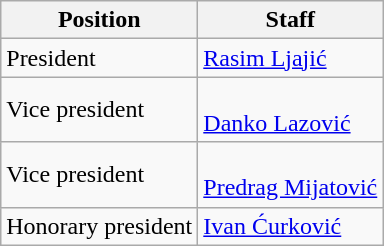<table class="wikitable">
<tr>
<th>Position</th>
<th>Staff</th>
</tr>
<tr>
<td>President</td>
<td> <a href='#'>Rasim Ljajić</a></td>
</tr>
<tr>
<td>Vice president</td>
<td><br> <a href='#'>Danko Lazović</a></td>
</tr>
<tr>
<td>Vice president</td>
<td><br> <a href='#'>Predrag Mijatović</a></td>
</tr>
<tr>
<td>Honorary president</td>
<td> <a href='#'>Ivan Ćurković</a></td>
</tr>
</table>
